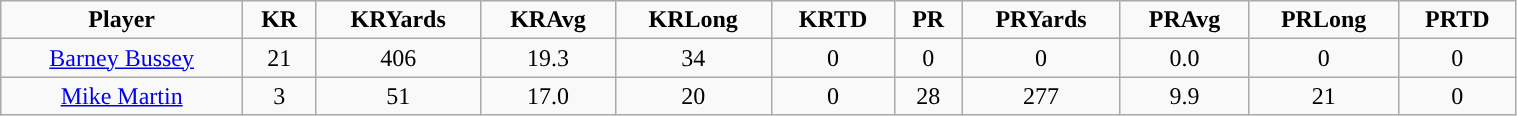<table class="wikitable" width="80%">
<tr align="center">
<td><strong>Player</strong></td>
<td><strong>KR</strong></td>
<td><strong>KRYards</strong></td>
<td><strong>KRAvg</strong></td>
<td><strong>KRLong</strong></td>
<td><strong>KRTD</strong></td>
<td><strong>PR</strong></td>
<td><strong>PRYards</strong></td>
<td><strong>PRAvg</strong></td>
<td><strong>PRLong</strong></td>
<td><strong>PRTD</strong></td>
</tr>
<tr align="center" bgcolor="">
<td><a href='#'>Barney Bussey</a></td>
<td>21</td>
<td>406</td>
<td>19.3</td>
<td>34</td>
<td>0</td>
<td>0</td>
<td>0</td>
<td>0.0</td>
<td>0</td>
<td>0</td>
</tr>
<tr align="center" bgcolor="">
<td><a href='#'>Mike Martin</a></td>
<td>3</td>
<td>51</td>
<td>17.0</td>
<td>20</td>
<td>0</td>
<td>28</td>
<td>277</td>
<td>9.9</td>
<td>21</td>
<td>0</td>
</tr>
</table>
